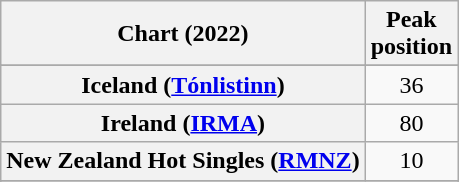<table class="wikitable sortable plainrowheaders" style="text-align:center">
<tr>
<th scope="col">Chart (2022)</th>
<th scope="col">Peak<br>position</th>
</tr>
<tr>
</tr>
<tr>
</tr>
<tr>
<th scope="row">Iceland (<a href='#'>Tónlistinn</a>)</th>
<td>36</td>
</tr>
<tr>
<th scope="row">Ireland (<a href='#'>IRMA</a>)</th>
<td>80</td>
</tr>
<tr>
<th scope="row">New Zealand Hot Singles (<a href='#'>RMNZ</a>)</th>
<td>10</td>
</tr>
<tr>
</tr>
<tr>
</tr>
<tr>
</tr>
<tr>
</tr>
</table>
